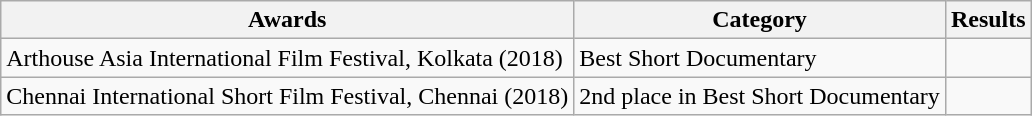<table class="wikitable">
<tr>
<th>Awards</th>
<th>Category</th>
<th>Results</th>
</tr>
<tr>
<td>Arthouse Asia International Film Festival, Kolkata (2018)</td>
<td>Best Short Documentary</td>
<td></td>
</tr>
<tr>
<td>Chennai International Short Film Festival, Chennai (2018)</td>
<td>2nd place in Best Short Documentary</td>
<td></td>
</tr>
</table>
